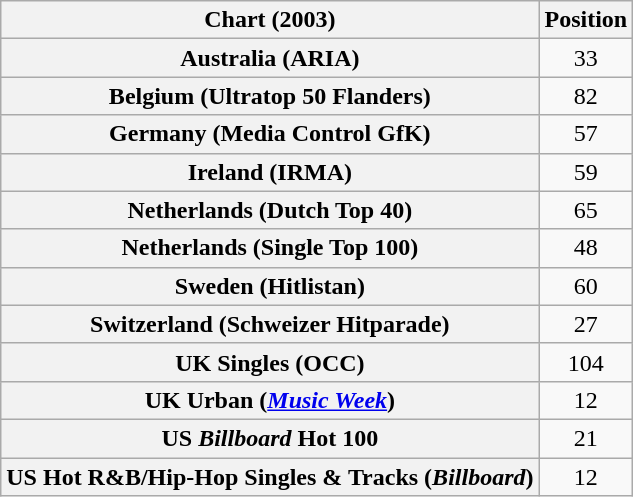<table class="wikitable sortable plainrowheaders" style="text-align:center">
<tr>
<th scope="col">Chart (2003)</th>
<th scope="col">Position</th>
</tr>
<tr>
<th scope="row">Australia (ARIA)</th>
<td>33</td>
</tr>
<tr>
<th scope="row">Belgium (Ultratop 50 Flanders)</th>
<td>82</td>
</tr>
<tr>
<th scope="row">Germany (Media Control GfK)</th>
<td>57</td>
</tr>
<tr>
<th scope="row">Ireland (IRMA)</th>
<td>59</td>
</tr>
<tr>
<th scope="row">Netherlands (Dutch Top 40)</th>
<td>65</td>
</tr>
<tr>
<th scope="row">Netherlands (Single Top 100)</th>
<td>48</td>
</tr>
<tr>
<th scope="row">Sweden (Hitlistan)</th>
<td>60</td>
</tr>
<tr>
<th scope="row">Switzerland (Schweizer Hitparade)</th>
<td>27</td>
</tr>
<tr>
<th scope="row">UK Singles (OCC)</th>
<td>104</td>
</tr>
<tr>
<th scope="row">UK Urban (<em><a href='#'>Music Week</a></em>)</th>
<td>12</td>
</tr>
<tr>
<th scope="row">US <em>Billboard</em> Hot 100</th>
<td>21</td>
</tr>
<tr>
<th scope="row">US Hot R&B/Hip-Hop Singles & Tracks (<em>Billboard</em>)</th>
<td>12</td>
</tr>
</table>
